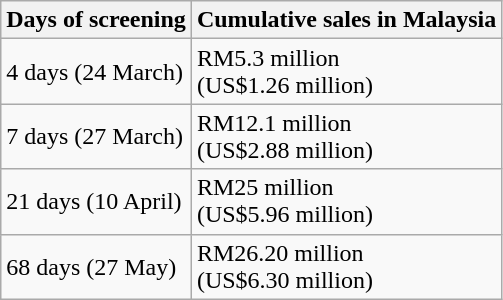<table class=wikitable>
<tr>
<th>Days of screening</th>
<th>Cumulative sales in Malaysia</th>
</tr>
<tr>
<td>4 days (24 March)</td>
<td>RM5.3 million<br>(US$1.26 million)</td>
</tr>
<tr>
<td>7 days (27 March)</td>
<td>RM12.1 million<br>(US$2.88 million)</td>
</tr>
<tr>
<td>21 days (10 April)</td>
<td>RM25 million<br>(US$5.96 million)</td>
</tr>
<tr>
<td>68 days (27 May)</td>
<td>RM26.20 million<br>(US$6.30 million)</td>
</tr>
</table>
